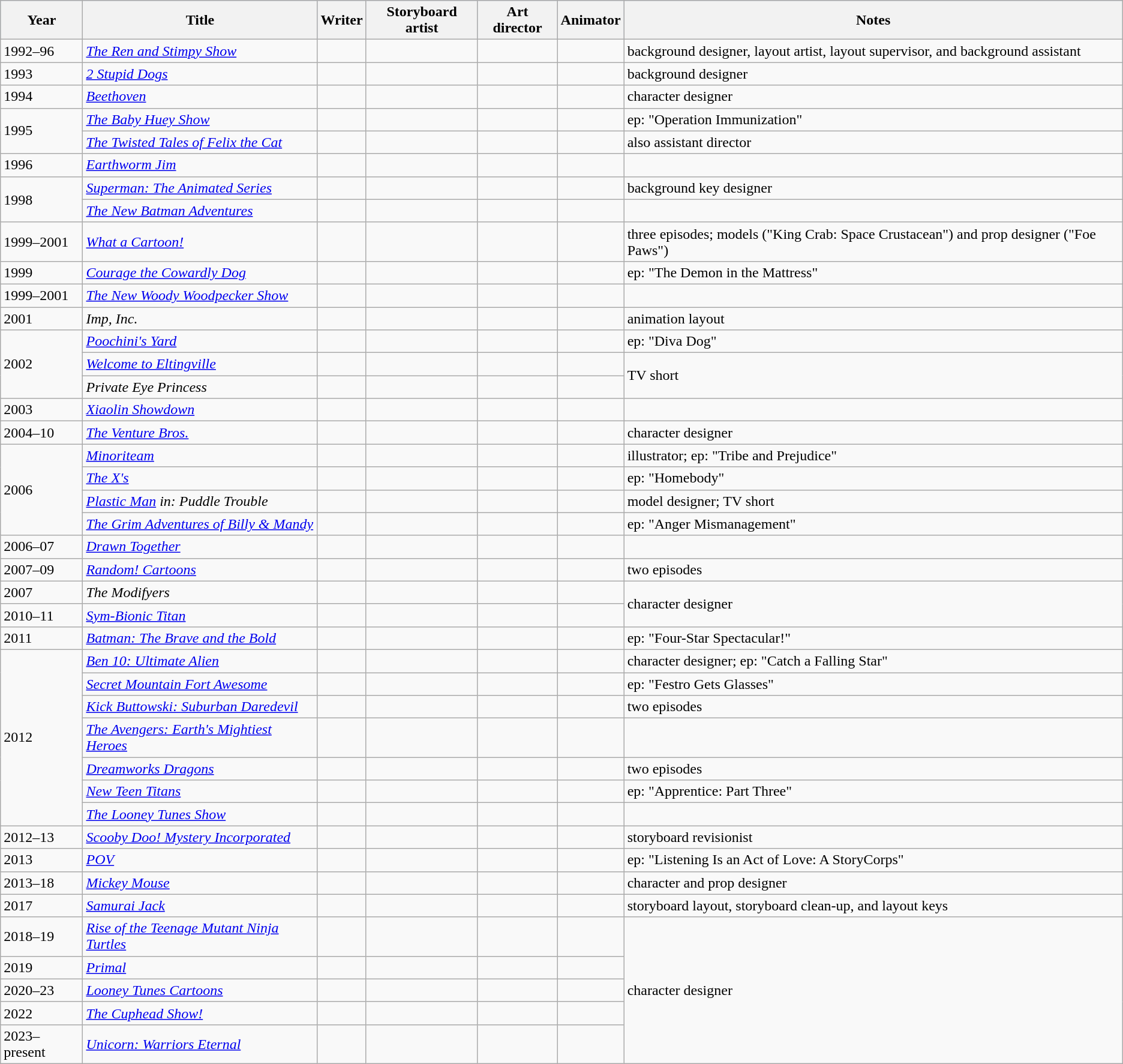<table class="wikitable">
<tr style="background:#b0c4de; text-align:center;">
<th>Year</th>
<th>Title</th>
<th>Writer</th>
<th>Storyboard artist</th>
<th>Art director</th>
<th>Animator</th>
<th>Notes</th>
</tr>
<tr>
<td>1992–96</td>
<td><em><a href='#'>The Ren and Stimpy Show</a></em></td>
<td></td>
<td></td>
<td></td>
<td></td>
<td>background designer, layout artist, layout supervisor, and background assistant</td>
</tr>
<tr>
<td>1993</td>
<td><em><a href='#'>2 Stupid Dogs</a></em></td>
<td></td>
<td></td>
<td></td>
<td></td>
<td>background designer</td>
</tr>
<tr>
<td>1994</td>
<td><em><a href='#'>Beethoven</a></em></td>
<td></td>
<td></td>
<td></td>
<td></td>
<td>character designer</td>
</tr>
<tr>
<td rowspan="2">1995</td>
<td><em><a href='#'>The Baby Huey Show</a></em></td>
<td></td>
<td></td>
<td></td>
<td></td>
<td>ep: "Operation Immunization"</td>
</tr>
<tr>
<td><em><a href='#'>The Twisted Tales of Felix the Cat</a></em></td>
<td></td>
<td></td>
<td></td>
<td></td>
<td>also assistant director</td>
</tr>
<tr>
<td>1996</td>
<td><em><a href='#'>Earthworm Jim</a></em></td>
<td></td>
<td></td>
<td></td>
<td></td>
<td></td>
</tr>
<tr>
<td rowspan="2">1998</td>
<td><em><a href='#'>Superman: The Animated Series</a></em></td>
<td></td>
<td></td>
<td></td>
<td></td>
<td>background key designer</td>
</tr>
<tr>
<td><em><a href='#'>The New Batman Adventures</a></em></td>
<td></td>
<td></td>
<td></td>
<td></td>
<td></td>
</tr>
<tr>
<td>1999–2001</td>
<td><em><a href='#'>What a Cartoon!</a></em></td>
<td></td>
<td></td>
<td></td>
<td></td>
<td>three episodes; models ("King Crab: Space Crustacean") and prop designer ("Foe Paws")</td>
</tr>
<tr>
<td>1999</td>
<td><em><a href='#'>Courage the Cowardly Dog</a></em></td>
<td></td>
<td></td>
<td></td>
<td></td>
<td>ep: "The Demon in the Mattress"</td>
</tr>
<tr>
<td>1999–2001</td>
<td><em><a href='#'>The New Woody Woodpecker Show</a></em></td>
<td></td>
<td></td>
<td></td>
<td></td>
<td></td>
</tr>
<tr>
<td>2001</td>
<td><em>Imp, Inc.</em></td>
<td></td>
<td></td>
<td></td>
<td></td>
<td>animation layout</td>
</tr>
<tr>
<td rowspan="3">2002</td>
<td><em><a href='#'>Poochini's Yard</a></em></td>
<td></td>
<td></td>
<td></td>
<td></td>
<td>ep: "Diva Dog"</td>
</tr>
<tr>
<td><em><a href='#'>Welcome to Eltingville</a></em></td>
<td></td>
<td></td>
<td></td>
<td></td>
<td rowspan="2">TV short</td>
</tr>
<tr>
<td><em>Private Eye Princess</em></td>
<td></td>
<td></td>
<td></td>
<td></td>
</tr>
<tr>
<td>2003</td>
<td><em><a href='#'>Xiaolin Showdown</a></em></td>
<td></td>
<td></td>
<td></td>
<td></td>
<td></td>
</tr>
<tr>
<td>2004–10</td>
<td><em><a href='#'>The Venture Bros.</a></em></td>
<td></td>
<td></td>
<td></td>
<td></td>
<td>character designer</td>
</tr>
<tr>
<td rowspan="4">2006</td>
<td><em><a href='#'>Minoriteam</a></em></td>
<td></td>
<td></td>
<td></td>
<td></td>
<td>illustrator; ep: "Tribe and Prejudice"</td>
</tr>
<tr>
<td><em><a href='#'>The X's</a></em></td>
<td></td>
<td></td>
<td></td>
<td></td>
<td>ep: "Homebody"</td>
</tr>
<tr>
<td><em><a href='#'>Plastic Man</a> in: Puddle Trouble</em></td>
<td></td>
<td></td>
<td></td>
<td></td>
<td>model designer; TV short</td>
</tr>
<tr>
<td><em><a href='#'>The Grim Adventures of Billy & Mandy</a></em></td>
<td></td>
<td></td>
<td></td>
<td></td>
<td>ep: "Anger Mismanagement"</td>
</tr>
<tr>
<td>2006–07</td>
<td><em><a href='#'>Drawn Together</a></em></td>
<td></td>
<td></td>
<td></td>
<td></td>
<td></td>
</tr>
<tr>
<td>2007–09</td>
<td><em><a href='#'>Random! Cartoons</a></em></td>
<td></td>
<td></td>
<td></td>
<td></td>
<td>two episodes</td>
</tr>
<tr>
<td>2007</td>
<td><em>The Modifyers </em></td>
<td></td>
<td></td>
<td></td>
<td></td>
<td rowspan="2">character designer</td>
</tr>
<tr>
<td>2010–11</td>
<td><em><a href='#'>Sym-Bionic Titan</a></em></td>
<td></td>
<td></td>
<td></td>
<td></td>
</tr>
<tr>
<td>2011</td>
<td><em><a href='#'>Batman: The Brave and the Bold</a></em></td>
<td></td>
<td></td>
<td></td>
<td></td>
<td>ep: "Four-Star Spectacular!"</td>
</tr>
<tr>
<td rowspan="7">2012</td>
<td><em><a href='#'>Ben 10: Ultimate Alien</a></em></td>
<td></td>
<td></td>
<td></td>
<td></td>
<td>character designer; ep: "Catch a Falling Star"</td>
</tr>
<tr>
<td><em><a href='#'>Secret Mountain Fort Awesome</a></em></td>
<td></td>
<td></td>
<td></td>
<td></td>
<td>ep: "Festro Gets Glasses"</td>
</tr>
<tr>
<td><em><a href='#'>Kick Buttowski: Suburban Daredevil</a></em></td>
<td></td>
<td></td>
<td></td>
<td></td>
<td>two episodes</td>
</tr>
<tr>
<td><em><a href='#'>The Avengers: Earth's Mightiest Heroes</a></em></td>
<td></td>
<td></td>
<td></td>
<td></td>
<td></td>
</tr>
<tr>
<td><em><a href='#'>Dreamworks Dragons</a></em></td>
<td></td>
<td></td>
<td></td>
<td></td>
<td>two episodes</td>
</tr>
<tr>
<td><em><a href='#'>New Teen Titans</a></em></td>
<td></td>
<td></td>
<td></td>
<td></td>
<td>ep: "Apprentice: Part Three"</td>
</tr>
<tr>
<td><em><a href='#'>The Looney Tunes Show</a></em></td>
<td></td>
<td></td>
<td></td>
<td></td>
<td></td>
</tr>
<tr>
<td>2012–13</td>
<td><em><a href='#'>Scooby Doo! Mystery Incorporated</a></em></td>
<td></td>
<td></td>
<td></td>
<td></td>
<td>storyboard revisionist</td>
</tr>
<tr>
<td>2013</td>
<td><em><a href='#'>POV</a></em></td>
<td></td>
<td></td>
<td></td>
<td></td>
<td>ep: "Listening Is an Act of Love: A StoryCorps"</td>
</tr>
<tr>
<td>2013–18</td>
<td><em><a href='#'>Mickey Mouse</a></em></td>
<td></td>
<td></td>
<td></td>
<td></td>
<td>character and prop designer</td>
</tr>
<tr>
<td>2017</td>
<td><em><a href='#'>Samurai Jack</a></em></td>
<td></td>
<td></td>
<td></td>
<td></td>
<td>storyboard layout, storyboard clean-up, and layout keys</td>
</tr>
<tr>
<td>2018–19</td>
<td><em><a href='#'>Rise of the Teenage Mutant Ninja Turtles</a></em></td>
<td></td>
<td></td>
<td></td>
<td></td>
<td rowspan="5">character designer</td>
</tr>
<tr>
<td>2019</td>
<td><em><a href='#'>Primal</a></em></td>
<td></td>
<td></td>
<td></td>
<td></td>
</tr>
<tr>
<td>2020–23</td>
<td><em><a href='#'>Looney Tunes Cartoons</a></em></td>
<td></td>
<td></td>
<td></td>
<td></td>
</tr>
<tr>
<td>2022</td>
<td><em><a href='#'>The Cuphead Show!</a></em></td>
<td></td>
<td></td>
<td></td>
<td></td>
</tr>
<tr>
<td>2023–present</td>
<td><em><a href='#'>Unicorn: Warriors Eternal</a></em></td>
<td></td>
<td></td>
<td></td>
<td></td>
</tr>
</table>
